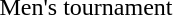<table>
<tr valign="top">
<td>Men's tournament<br></td>
<td></td>
<td></td>
<td></td>
</tr>
</table>
